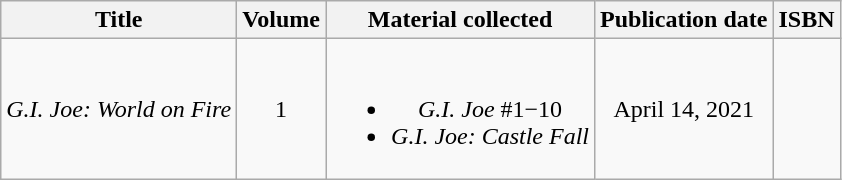<table class="wikitable" style="text-align: center;">
<tr>
<th>Title</th>
<th>Volume</th>
<th>Material collected</th>
<th>Publication date</th>
<th>ISBN</th>
</tr>
<tr>
<td align="left"><em>G.I. Joe: World on Fire</em></td>
<td>1</td>
<td><br><ul><li><em>G.I. Joe</em> #1−10</li><li><em>G.I. Joe: Castle Fall</em></li></ul></td>
<td>April 14, 2021</td>
<td></td>
</tr>
</table>
